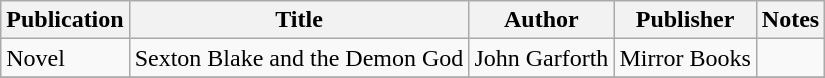<table class="wikitable">
<tr>
<th>Publication</th>
<th>Title</th>
<th>Author</th>
<th>Publisher</th>
<th>Notes</th>
</tr>
<tr>
<td>Novel</td>
<td>Sexton Blake and the Demon God</td>
<td>John Garforth</td>
<td>Mirror Books</td>
<td></td>
</tr>
<tr>
</tr>
</table>
